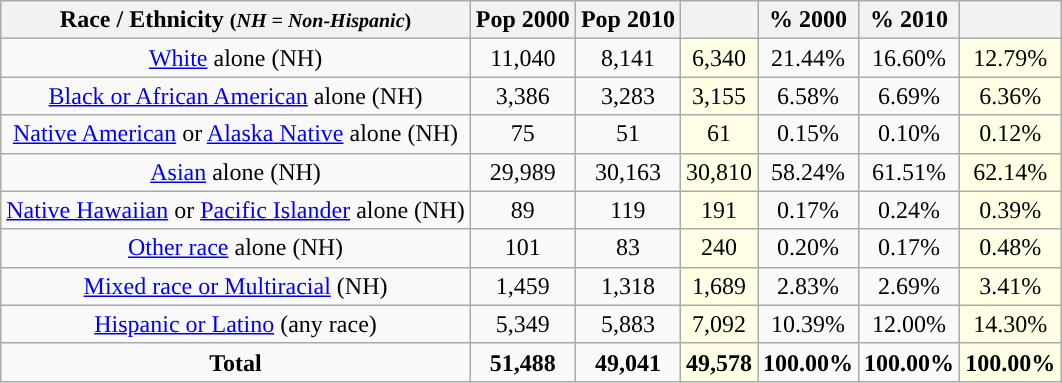<table class="wikitable" style="text-align:center;">
<tr>
<th>Race / Ethnicity <small>(<em>NH = Non-Hispanic</em>)</small></th>
<th>Pop 2000</th>
<th>Pop 2010</th>
<th></th>
<th>% 2000</th>
<th>% 2010</th>
<th></th>
</tr>
<tr>
<td><a href='#'>White</a> alone (NH)</td>
<td>11,040</td>
<td>8,141</td>
<td style='background: #ffffe6;'>6,340</td>
<td>21.44%</td>
<td>16.60%</td>
<td style='background: #ffffe6;'>12.79%</td>
</tr>
<tr>
<td><a href='#'>Black or African American</a> alone (NH)</td>
<td>3,386</td>
<td>3,283</td>
<td style='background: #ffffe6;'>3,155</td>
<td>6.58%</td>
<td>6.69%</td>
<td style='background: #ffffe6;'>6.36%</td>
</tr>
<tr>
<td><a href='#'>Native American</a> or <a href='#'>Alaska Native</a> alone (NH)</td>
<td>75</td>
<td>51</td>
<td style='background: #ffffe6;'>61</td>
<td>0.15%</td>
<td>0.10%</td>
<td style='background: #ffffe6;'>0.12%</td>
</tr>
<tr>
<td><a href='#'>Asian</a> alone (NH)</td>
<td>29,989</td>
<td>30,163</td>
<td style='background: #ffffe6;'>30,810</td>
<td>58.24%</td>
<td>61.51%</td>
<td style='background: #ffffe6;'>62.14%</td>
</tr>
<tr>
<td><a href='#'>Native Hawaiian</a> or <a href='#'>Pacific Islander</a> alone (NH)</td>
<td>89</td>
<td>119</td>
<td style='background: #ffffe6;'>191</td>
<td>0.17%</td>
<td>0.24%</td>
<td style='background: #ffffe6;'>0.39%</td>
</tr>
<tr>
<td><a href='#'>Other race</a> alone (NH)</td>
<td>101</td>
<td>83</td>
<td style='background: #ffffe6;'>240</td>
<td>0.20%</td>
<td>0.17%</td>
<td style='background: #ffffe6;'>0.48%</td>
</tr>
<tr>
<td><a href='#'>Mixed race or Multiracial</a> (NH)</td>
<td>1,459</td>
<td>1,318</td>
<td style='background: #ffffe6;'>1,689</td>
<td>2.83%</td>
<td>2.69%</td>
<td style='background: #ffffe6;'>3.41%</td>
</tr>
<tr>
<td><a href='#'>Hispanic or Latino</a> (any race)</td>
<td>5,349</td>
<td>5,883</td>
<td style='background: #ffffe6;'>7,092</td>
<td>10.39%</td>
<td>12.00%</td>
<td style='background: #ffffe6;'>14.30%</td>
</tr>
<tr>
<td><strong>Total</strong></td>
<td><strong>51,488</strong></td>
<td><strong>49,041</strong></td>
<td style='background: #ffffe6;'><strong>49,578</strong></td>
<td><strong>100.00%</strong></td>
<td><strong>100.00%</strong></td>
<td style='background: #ffffe6;'><strong>100.00%</strong></td>
</tr>
</table>
